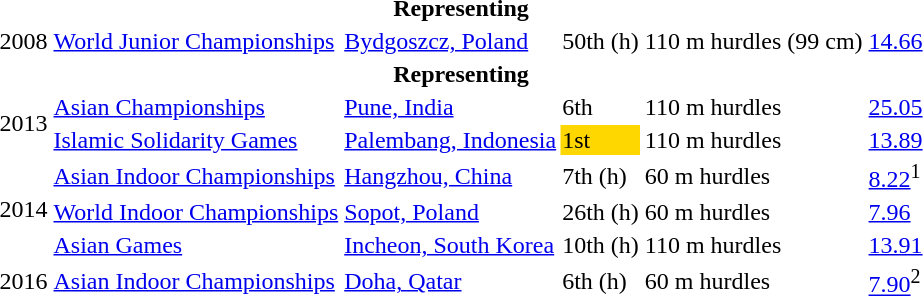<table>
<tr>
<th colspan="6">Representing </th>
</tr>
<tr>
<td>2008</td>
<td><a href='#'>World Junior Championships</a></td>
<td><a href='#'>Bydgoszcz, Poland</a></td>
<td>50th (h)</td>
<td>110 m hurdles (99 cm)</td>
<td><a href='#'>14.66</a></td>
</tr>
<tr>
<th colspan="6">Representing </th>
</tr>
<tr>
<td rowspan=2>2013</td>
<td><a href='#'>Asian Championships</a></td>
<td><a href='#'>Pune, India</a></td>
<td>6th</td>
<td>110 m hurdles</td>
<td><a href='#'>25.05</a></td>
</tr>
<tr>
<td><a href='#'>Islamic Solidarity Games</a></td>
<td><a href='#'>Palembang, Indonesia</a></td>
<td bgcolor=gold>1st</td>
<td>110 m hurdles</td>
<td><a href='#'>13.89</a></td>
</tr>
<tr>
<td rowspan=3>2014</td>
<td><a href='#'>Asian Indoor Championships</a></td>
<td><a href='#'>Hangzhou, China</a></td>
<td>7th (h)</td>
<td>60 m hurdles</td>
<td><a href='#'>8.22</a><sup>1</sup></td>
</tr>
<tr>
<td><a href='#'>World Indoor Championships</a></td>
<td><a href='#'>Sopot, Poland</a></td>
<td>26th (h)</td>
<td>60 m hurdles</td>
<td><a href='#'>7.96</a></td>
</tr>
<tr>
<td><a href='#'>Asian Games</a></td>
<td><a href='#'>Incheon, South Korea</a></td>
<td>10th (h)</td>
<td>110 m hurdles</td>
<td><a href='#'>13.91</a></td>
</tr>
<tr>
<td>2016</td>
<td><a href='#'>Asian Indoor Championships</a></td>
<td><a href='#'>Doha, Qatar</a></td>
<td>6th (h)</td>
<td>60 m hurdles</td>
<td><a href='#'>7.90</a><sup>2</sup></td>
</tr>
</table>
